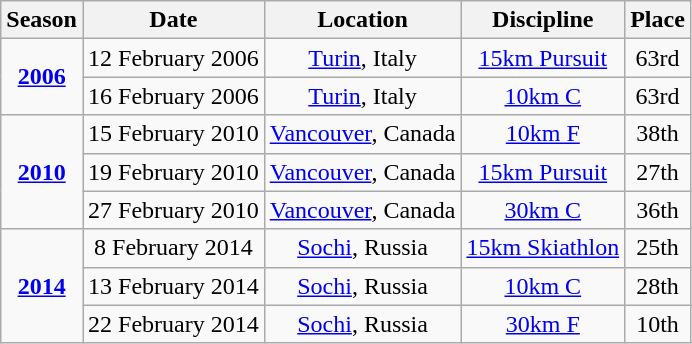<table class="wikitable">
<tr>
<th>Season</th>
<th>Date</th>
<th>Location</th>
<th>Discipline</th>
<th>Place</th>
</tr>
<tr align=center>
<td center rowspan=2><strong><a href='#'>2006</a></strong></td>
<td>12 February 2006</td>
<td> <a href='#'>Turin</a>, Italy</td>
<td><a href='#'>15km Pursuit</a></td>
<td>63rd</td>
</tr>
<tr align=center>
<td>16 February 2006</td>
<td> <a href='#'>Turin</a>, Italy</td>
<td><a href='#'>10km C</a></td>
<td>63rd</td>
</tr>
<tr align=center>
<td center rowspan=3><strong><a href='#'>2010</a></strong></td>
<td>15 February 2010</td>
<td> <a href='#'>Vancouver</a>, Canada</td>
<td><a href='#'>10km F</a></td>
<td>38th</td>
</tr>
<tr align=center>
<td>19 February 2010</td>
<td> <a href='#'>Vancouver</a>, Canada</td>
<td><a href='#'>15km Pursuit</a></td>
<td>27th</td>
</tr>
<tr align=center>
<td>27 February 2010</td>
<td> <a href='#'>Vancouver</a>, Canada</td>
<td><a href='#'>30km C</a></td>
<td>36th</td>
</tr>
<tr align=center>
<td center rowspan=3><strong><a href='#'>2014</a></strong></td>
<td>8 February 2014</td>
<td> <a href='#'>Sochi</a>, Russia</td>
<td><a href='#'>15km Skiathlon</a></td>
<td>25th</td>
</tr>
<tr align=center>
<td>13 February 2014</td>
<td> <a href='#'>Sochi</a>, Russia</td>
<td><a href='#'>10km C</a></td>
<td>28th</td>
</tr>
<tr align=center>
<td>22 February 2014</td>
<td> <a href='#'>Sochi</a>, Russia</td>
<td><a href='#'>30km F</a></td>
<td>10th</td>
</tr>
</table>
